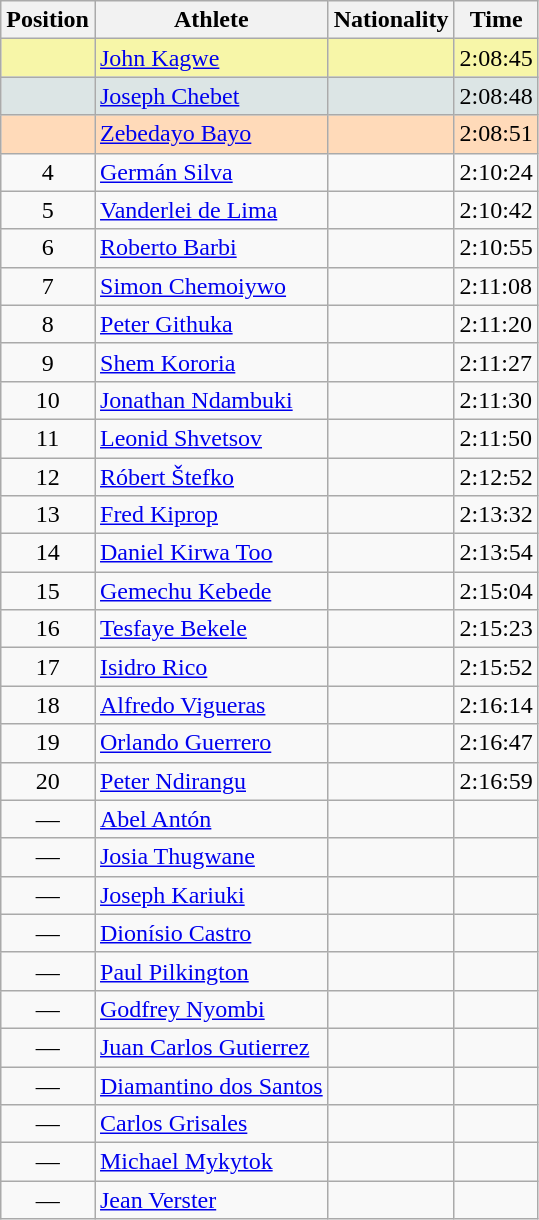<table class="wikitable sortable">
<tr>
<th>Position</th>
<th>Athlete</th>
<th>Nationality</th>
<th>Time</th>
</tr>
<tr bgcolor=#F7F6A8>
<td align=center></td>
<td><a href='#'>John Kagwe</a></td>
<td></td>
<td>2:08:45</td>
</tr>
<tr bgcolor=#DCE5E5>
<td align=center></td>
<td><a href='#'>Joseph Chebet</a></td>
<td></td>
<td>2:08:48</td>
</tr>
<tr bgcolor=#FFDAB9>
<td align=center></td>
<td><a href='#'>Zebedayo Bayo</a></td>
<td></td>
<td>2:08:51</td>
</tr>
<tr>
<td align=center>4</td>
<td><a href='#'>Germán Silva</a></td>
<td></td>
<td>2:10:24</td>
</tr>
<tr>
<td align=center>5</td>
<td><a href='#'>Vanderlei de Lima</a></td>
<td></td>
<td>2:10:42</td>
</tr>
<tr>
<td align=center>6</td>
<td><a href='#'>Roberto Barbi</a></td>
<td></td>
<td>2:10:55</td>
</tr>
<tr>
<td align=center>7</td>
<td><a href='#'>Simon Chemoiywo</a></td>
<td></td>
<td>2:11:08</td>
</tr>
<tr>
<td align=center>8</td>
<td><a href='#'>Peter Githuka</a></td>
<td></td>
<td>2:11:20</td>
</tr>
<tr>
<td align=center>9</td>
<td><a href='#'>Shem Kororia</a></td>
<td></td>
<td>2:11:27</td>
</tr>
<tr>
<td align=center>10</td>
<td><a href='#'>Jonathan Ndambuki</a></td>
<td></td>
<td>2:11:30</td>
</tr>
<tr>
<td align=center>11</td>
<td><a href='#'>Leonid Shvetsov</a></td>
<td></td>
<td>2:11:50</td>
</tr>
<tr>
<td align=center>12</td>
<td><a href='#'>Róbert Štefko</a></td>
<td></td>
<td>2:12:52</td>
</tr>
<tr>
<td align=center>13</td>
<td><a href='#'>Fred Kiprop</a></td>
<td></td>
<td>2:13:32</td>
</tr>
<tr>
<td align=center>14</td>
<td><a href='#'>Daniel Kirwa Too</a></td>
<td></td>
<td>2:13:54</td>
</tr>
<tr>
<td align=center>15</td>
<td><a href='#'>Gemechu Kebede</a></td>
<td></td>
<td>2:15:04</td>
</tr>
<tr>
<td align=center>16</td>
<td><a href='#'>Tesfaye Bekele</a></td>
<td></td>
<td>2:15:23</td>
</tr>
<tr>
<td align=center>17</td>
<td><a href='#'>Isidro Rico</a></td>
<td></td>
<td>2:15:52</td>
</tr>
<tr>
<td align=center>18</td>
<td><a href='#'>Alfredo Vigueras</a></td>
<td></td>
<td>2:16:14</td>
</tr>
<tr>
<td align=center>19</td>
<td><a href='#'>Orlando Guerrero</a></td>
<td></td>
<td>2:16:47</td>
</tr>
<tr>
<td align=center>20</td>
<td><a href='#'>Peter Ndirangu</a></td>
<td></td>
<td>2:16:59</td>
</tr>
<tr>
<td align=center>—</td>
<td><a href='#'>Abel Antón</a></td>
<td></td>
<td></td>
</tr>
<tr>
<td align=center>—</td>
<td><a href='#'>Josia Thugwane</a></td>
<td></td>
<td></td>
</tr>
<tr>
<td align=center>—</td>
<td><a href='#'>Joseph Kariuki</a></td>
<td></td>
<td></td>
</tr>
<tr>
<td align=center>—</td>
<td><a href='#'>Dionísio Castro</a></td>
<td></td>
<td></td>
</tr>
<tr>
<td align=center>—</td>
<td><a href='#'>Paul Pilkington</a></td>
<td></td>
<td></td>
</tr>
<tr>
<td align=center>—</td>
<td><a href='#'>Godfrey Nyombi</a></td>
<td></td>
<td></td>
</tr>
<tr>
<td align=center>—</td>
<td><a href='#'>Juan Carlos Gutierrez</a></td>
<td></td>
<td></td>
</tr>
<tr>
<td align=center>—</td>
<td><a href='#'>Diamantino dos Santos</a></td>
<td></td>
<td></td>
</tr>
<tr>
<td align=center>—</td>
<td><a href='#'>Carlos Grisales</a></td>
<td></td>
<td></td>
</tr>
<tr>
<td align=center>—</td>
<td><a href='#'>Michael Mykytok</a></td>
<td></td>
<td></td>
</tr>
<tr>
<td align=center>—</td>
<td><a href='#'>Jean Verster</a></td>
<td></td>
<td></td>
</tr>
</table>
